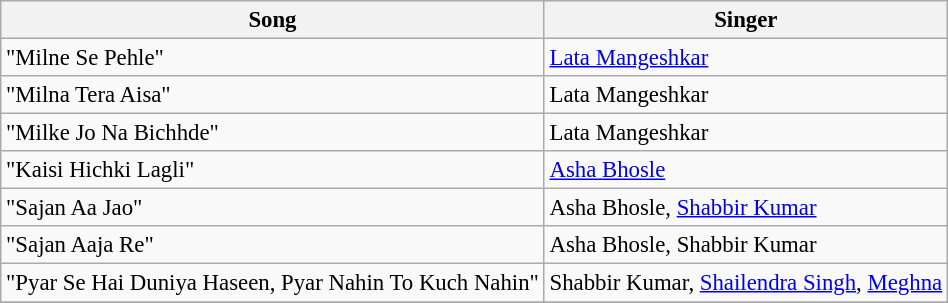<table class="wikitable" style="font-size:95%;">
<tr>
<th>Song</th>
<th>Singer</th>
</tr>
<tr>
<td>"Milne Se Pehle"</td>
<td><a href='#'>Lata Mangeshkar</a></td>
</tr>
<tr>
<td>"Milna Tera Aisa"</td>
<td>Lata Mangeshkar</td>
</tr>
<tr>
<td>"Milke Jo Na Bichhde"</td>
<td>Lata Mangeshkar</td>
</tr>
<tr>
<td>"Kaisi Hichki Lagli"</td>
<td><a href='#'>Asha Bhosle</a></td>
</tr>
<tr>
<td>"Sajan Aa Jao"</td>
<td>Asha Bhosle, <a href='#'>Shabbir Kumar</a></td>
</tr>
<tr>
<td>"Sajan Aaja Re"</td>
<td>Asha Bhosle, Shabbir Kumar</td>
</tr>
<tr>
<td>"Pyar Se Hai Duniya Haseen, Pyar Nahin To Kuch Nahin"</td>
<td>Shabbir Kumar, <a href='#'>Shailendra Singh</a>, <a href='#'>Meghna</a></td>
</tr>
<tr>
</tr>
</table>
